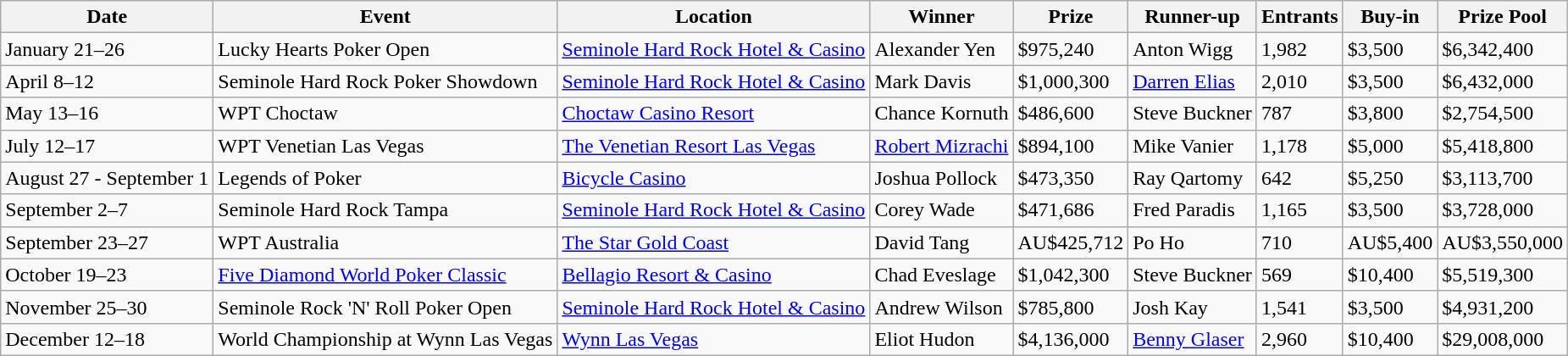<table class="wikitable">
<tr>
<th>Date</th>
<th>Event</th>
<th>Location</th>
<th>Winner</th>
<th>Prize</th>
<th>Runner-up</th>
<th>Entrants</th>
<th>Buy-in</th>
<th>Prize Pool</th>
</tr>
<tr>
<td>January 21–26</td>
<td>Lucky Hearts Poker Open</td>
<td><a href='#'>Seminole Hard Rock Hotel & Casino</a></td>
<td>Alexander Yen</td>
<td>$975,240</td>
<td>Anton Wigg</td>
<td>1,982</td>
<td>$3,500</td>
<td>$6,342,400</td>
</tr>
<tr>
<td>April 8–12</td>
<td>Seminole Hard Rock Poker Showdown</td>
<td><a href='#'>Seminole Hard Rock Hotel & Casino</a></td>
<td>Mark Davis</td>
<td>$1,000,300</td>
<td><a href='#'>Darren Elias</a></td>
<td>2,010</td>
<td>$3,500</td>
<td>$6,432,000</td>
</tr>
<tr>
<td>May 13–16</td>
<td>WPT Choctaw</td>
<td><a href='#'>Choctaw Casino Resort</a></td>
<td>Chance Kornuth</td>
<td>$486,600</td>
<td>Steve Buckner</td>
<td>787</td>
<td>$3,800</td>
<td>$2,754,500</td>
</tr>
<tr>
<td>July 12–17</td>
<td>WPT Venetian Las Vegas</td>
<td><a href='#'>The Venetian Resort Las Vegas</a></td>
<td><a href='#'>Robert Mizrachi</a></td>
<td>$894,100</td>
<td>Mike Vanier</td>
<td>1,178</td>
<td>$5,000</td>
<td>$5,418,800</td>
</tr>
<tr>
<td>August 27 - September 1</td>
<td>Legends of Poker</td>
<td><a href='#'>Bicycle Casino</a></td>
<td>Joshua Pollock</td>
<td>$473,350</td>
<td>Ray Qartomy</td>
<td>642</td>
<td>$5,250</td>
<td>$3,113,700</td>
</tr>
<tr>
<td>September 2–7</td>
<td>Seminole Hard Rock Tampa</td>
<td><a href='#'>Seminole Hard Rock Hotel & Casino</a></td>
<td>Corey Wade</td>
<td>$471,686</td>
<td>Fred Paradis</td>
<td>1,165</td>
<td>$3,500</td>
<td>$3,728,000</td>
</tr>
<tr>
<td>September 23–27</td>
<td>WPT Australia</td>
<td><a href='#'>The Star Gold Coast</a></td>
<td>David Tang</td>
<td>AU$425,712</td>
<td>Po Ho</td>
<td>710</td>
<td>AU$5,400</td>
<td>AU$3,550,000</td>
</tr>
<tr>
<td>October 19–23</td>
<td><a href='#'>Five Diamond World Poker Classic</a></td>
<td><a href='#'>Bellagio Resort & Casino</a></td>
<td>Chad Eveslage</td>
<td>$1,042,300</td>
<td>Steve Buckner</td>
<td>569</td>
<td>$10,400</td>
<td>$5,519,300</td>
</tr>
<tr>
<td>November 25–30</td>
<td>Seminole Rock 'N' Roll Poker Open</td>
<td><a href='#'>Seminole Hard Rock Hotel & Casino</a></td>
<td>Andrew Wilson</td>
<td>$785,800</td>
<td>Josh Kay</td>
<td>1,541</td>
<td>$3,500</td>
<td>$4,931,200</td>
</tr>
<tr>
<td>December 12–18</td>
<td>World Championship at Wynn Las Vegas</td>
<td><a href='#'>Wynn Las Vegas</a></td>
<td>Eliot Hudon</td>
<td>$4,136,000</td>
<td><a href='#'>Benny Glaser</a></td>
<td>2,960</td>
<td>$10,400</td>
<td>$29,008,000</td>
</tr>
</table>
